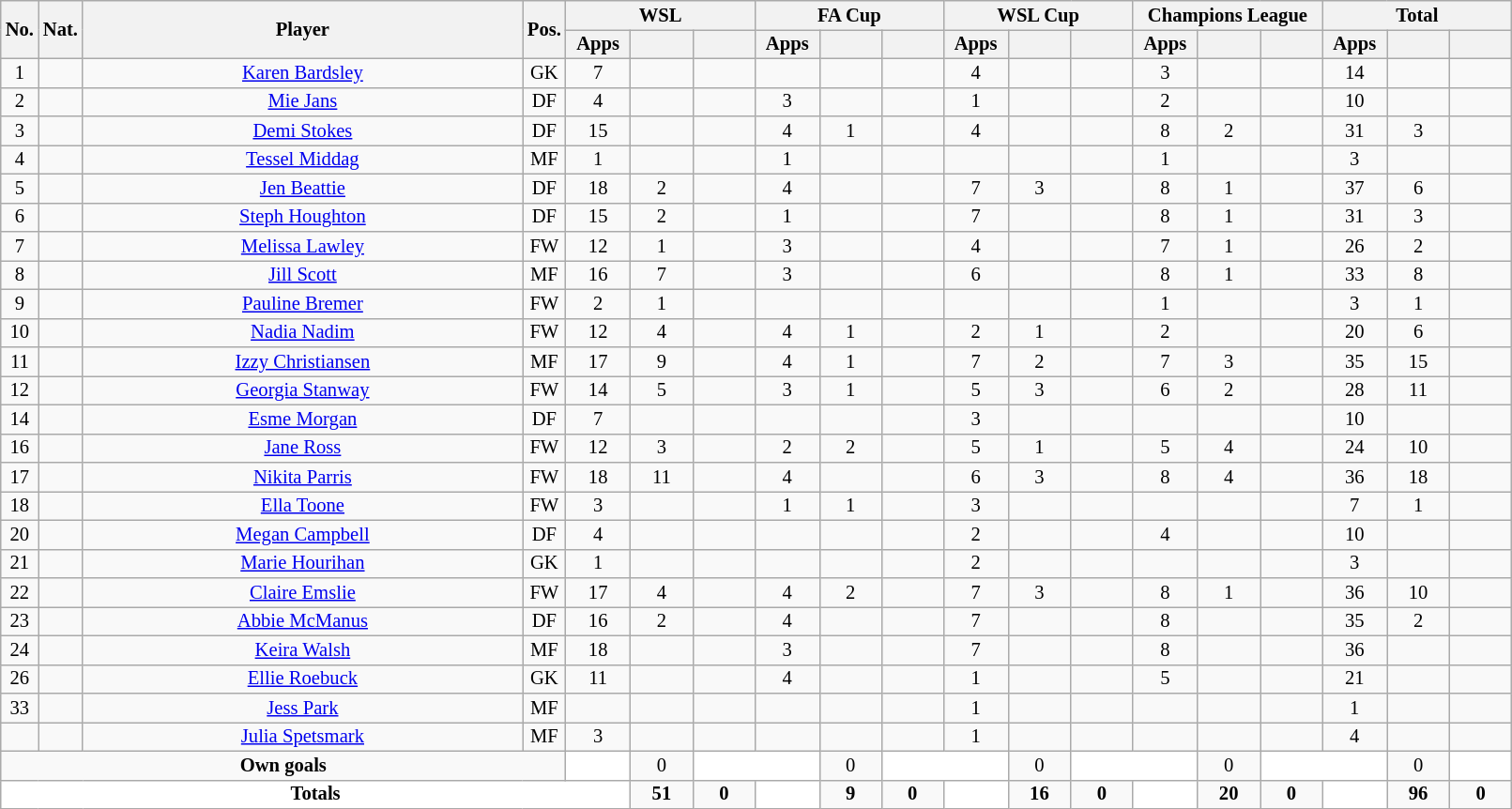<table class="wikitable sortable alternance"  style="font-size:86%; text-align:center; line-height:14px; width:85%;">
<tr>
<th rowspan="2" style="width:10px;">No.</th>
<th rowspan="2" style="width:10px;">Nat.</th>
<th rowspan="2" scope="col" style="width:325px;">Player</th>
<th rowspan="2" style="width:10px;">Pos.</th>
<th colspan="3">WSL</th>
<th colspan="3">FA Cup</th>
<th colspan="3">WSL Cup</th>
<th colspan="3">Champions League</th>
<th colspan="3">Total</th>
</tr>
<tr style="text-align:center;">
<th width=40>Apps</th>
<th width=40></th>
<th width=40></th>
<th width=40>Apps</th>
<th width=40></th>
<th width=40></th>
<th width=40>Apps</th>
<th width=40></th>
<th width=40></th>
<th width=40>Apps</th>
<th width=40></th>
<th width=40></th>
<th width=40>Apps</th>
<th width=40></th>
<th width=40></th>
</tr>
<tr>
<td>1</td>
<td></td>
<td><a href='#'>Karen Bardsley</a></td>
<td>GK</td>
<td>7</td>
<td></td>
<td></td>
<td></td>
<td></td>
<td></td>
<td>4</td>
<td></td>
<td></td>
<td>3</td>
<td></td>
<td></td>
<td>14</td>
<td></td>
<td></td>
</tr>
<tr>
<td>2</td>
<td></td>
<td><a href='#'>Mie Jans</a></td>
<td>DF</td>
<td>4</td>
<td></td>
<td></td>
<td>3</td>
<td></td>
<td></td>
<td>1</td>
<td></td>
<td></td>
<td>2</td>
<td></td>
<td></td>
<td>10</td>
<td></td>
<td></td>
</tr>
<tr>
<td>3</td>
<td></td>
<td><a href='#'>Demi Stokes</a></td>
<td>DF</td>
<td>15</td>
<td></td>
<td></td>
<td>4</td>
<td>1</td>
<td></td>
<td>4</td>
<td></td>
<td></td>
<td>8</td>
<td>2</td>
<td></td>
<td>31</td>
<td>3</td>
<td></td>
</tr>
<tr>
<td>4</td>
<td></td>
<td><a href='#'>Tessel Middag</a></td>
<td>MF</td>
<td>1</td>
<td></td>
<td></td>
<td>1</td>
<td></td>
<td></td>
<td></td>
<td></td>
<td></td>
<td>1</td>
<td></td>
<td></td>
<td>3</td>
<td></td>
<td></td>
</tr>
<tr>
<td>5</td>
<td></td>
<td><a href='#'>Jen Beattie</a></td>
<td>DF</td>
<td>18</td>
<td>2</td>
<td></td>
<td>4</td>
<td></td>
<td></td>
<td>7</td>
<td>3</td>
<td></td>
<td>8</td>
<td>1</td>
<td></td>
<td>37</td>
<td>6</td>
<td></td>
</tr>
<tr>
<td>6</td>
<td></td>
<td><a href='#'>Steph Houghton</a></td>
<td>DF</td>
<td>15</td>
<td>2</td>
<td></td>
<td>1</td>
<td></td>
<td></td>
<td>7</td>
<td></td>
<td></td>
<td>8</td>
<td>1</td>
<td></td>
<td>31</td>
<td>3</td>
<td></td>
</tr>
<tr>
<td>7</td>
<td></td>
<td><a href='#'>Melissa Lawley</a></td>
<td>FW</td>
<td>12</td>
<td>1</td>
<td></td>
<td>3</td>
<td></td>
<td></td>
<td>4</td>
<td></td>
<td></td>
<td>7</td>
<td>1</td>
<td></td>
<td>26</td>
<td>2</td>
<td></td>
</tr>
<tr>
<td>8</td>
<td></td>
<td><a href='#'>Jill Scott</a></td>
<td>MF</td>
<td>16</td>
<td>7</td>
<td></td>
<td>3</td>
<td></td>
<td></td>
<td>6</td>
<td></td>
<td></td>
<td>8</td>
<td>1</td>
<td></td>
<td>33</td>
<td>8</td>
<td></td>
</tr>
<tr>
<td>9</td>
<td></td>
<td><a href='#'>Pauline Bremer</a></td>
<td>FW</td>
<td>2</td>
<td>1</td>
<td></td>
<td></td>
<td></td>
<td></td>
<td></td>
<td></td>
<td></td>
<td>1</td>
<td></td>
<td></td>
<td>3</td>
<td>1</td>
<td></td>
</tr>
<tr>
<td>10</td>
<td></td>
<td><a href='#'>Nadia Nadim</a></td>
<td>FW</td>
<td>12</td>
<td>4</td>
<td></td>
<td>4</td>
<td>1</td>
<td></td>
<td>2</td>
<td>1</td>
<td></td>
<td>2</td>
<td></td>
<td></td>
<td>20</td>
<td>6</td>
<td></td>
</tr>
<tr>
<td>11</td>
<td></td>
<td><a href='#'>Izzy Christiansen</a></td>
<td>MF</td>
<td>17</td>
<td>9</td>
<td></td>
<td>4</td>
<td>1</td>
<td></td>
<td>7</td>
<td>2</td>
<td></td>
<td>7</td>
<td>3</td>
<td></td>
<td>35</td>
<td>15</td>
<td></td>
</tr>
<tr>
<td>12</td>
<td></td>
<td><a href='#'>Georgia Stanway</a></td>
<td>FW</td>
<td>14</td>
<td>5</td>
<td></td>
<td>3</td>
<td>1</td>
<td></td>
<td>5</td>
<td>3</td>
<td></td>
<td>6</td>
<td>2</td>
<td></td>
<td>28</td>
<td>11</td>
<td></td>
</tr>
<tr>
<td>14</td>
<td></td>
<td><a href='#'>Esme Morgan</a></td>
<td>DF</td>
<td>7</td>
<td></td>
<td></td>
<td></td>
<td></td>
<td></td>
<td>3</td>
<td></td>
<td></td>
<td></td>
<td></td>
<td></td>
<td>10</td>
<td></td>
<td></td>
</tr>
<tr>
<td>16</td>
<td></td>
<td><a href='#'>Jane Ross</a></td>
<td>FW</td>
<td>12</td>
<td>3</td>
<td></td>
<td>2</td>
<td>2</td>
<td></td>
<td>5</td>
<td>1</td>
<td></td>
<td>5</td>
<td>4</td>
<td></td>
<td>24</td>
<td>10</td>
<td></td>
</tr>
<tr>
<td>17</td>
<td></td>
<td><a href='#'>Nikita Parris</a></td>
<td>FW</td>
<td>18</td>
<td>11</td>
<td></td>
<td>4</td>
<td></td>
<td></td>
<td>6</td>
<td>3</td>
<td></td>
<td>8</td>
<td>4</td>
<td></td>
<td>36</td>
<td>18</td>
<td></td>
</tr>
<tr>
<td>18</td>
<td></td>
<td><a href='#'>Ella Toone</a></td>
<td>FW</td>
<td>3</td>
<td></td>
<td></td>
<td>1</td>
<td>1</td>
<td></td>
<td>3</td>
<td></td>
<td></td>
<td></td>
<td></td>
<td></td>
<td>7</td>
<td>1</td>
<td></td>
</tr>
<tr>
<td>20</td>
<td></td>
<td><a href='#'>Megan Campbell</a></td>
<td>DF</td>
<td>4</td>
<td></td>
<td></td>
<td></td>
<td></td>
<td></td>
<td>2</td>
<td></td>
<td></td>
<td>4</td>
<td></td>
<td></td>
<td>10</td>
<td></td>
<td></td>
</tr>
<tr>
<td>21</td>
<td></td>
<td><a href='#'>Marie Hourihan</a></td>
<td>GK</td>
<td>1</td>
<td></td>
<td></td>
<td></td>
<td></td>
<td></td>
<td>2</td>
<td></td>
<td></td>
<td></td>
<td></td>
<td></td>
<td>3</td>
<td></td>
<td></td>
</tr>
<tr>
<td>22</td>
<td></td>
<td><a href='#'>Claire Emslie</a></td>
<td>FW</td>
<td>17</td>
<td>4</td>
<td></td>
<td>4</td>
<td>2</td>
<td></td>
<td>7</td>
<td>3</td>
<td></td>
<td>8</td>
<td>1</td>
<td></td>
<td>36</td>
<td>10</td>
<td></td>
</tr>
<tr>
<td>23</td>
<td></td>
<td><a href='#'>Abbie McManus</a></td>
<td>DF</td>
<td>16</td>
<td>2</td>
<td></td>
<td>4</td>
<td></td>
<td></td>
<td>7</td>
<td></td>
<td></td>
<td>8</td>
<td></td>
<td></td>
<td>35</td>
<td>2</td>
<td></td>
</tr>
<tr>
<td>24</td>
<td></td>
<td><a href='#'>Keira Walsh</a></td>
<td>MF</td>
<td>18</td>
<td></td>
<td></td>
<td>3</td>
<td></td>
<td></td>
<td>7</td>
<td></td>
<td></td>
<td>8</td>
<td></td>
<td></td>
<td>36</td>
<td></td>
<td></td>
</tr>
<tr>
<td>26</td>
<td></td>
<td><a href='#'>Ellie Roebuck</a></td>
<td>GK</td>
<td>11</td>
<td></td>
<td></td>
<td>4</td>
<td></td>
<td></td>
<td>1</td>
<td></td>
<td></td>
<td>5</td>
<td></td>
<td></td>
<td>21</td>
<td></td>
<td></td>
</tr>
<tr>
<td>33</td>
<td></td>
<td><a href='#'>Jess Park</a></td>
<td>MF</td>
<td></td>
<td></td>
<td></td>
<td></td>
<td></td>
<td></td>
<td>1</td>
<td></td>
<td></td>
<td></td>
<td></td>
<td></td>
<td>1</td>
<td></td>
<td></td>
</tr>
<tr>
<td></td>
<td></td>
<td><a href='#'>Julia Spetsmark</a></td>
<td>MF</td>
<td>3</td>
<td></td>
<td></td>
<td></td>
<td></td>
<td></td>
<td>1</td>
<td></td>
<td></td>
<td></td>
<td></td>
<td></td>
<td>4</td>
<td></td>
<td></td>
</tr>
<tr class="sortbottom">
<td colspan="4"><strong>Own goals</strong></td>
<td ! style="background:white; text-align: center;"></td>
<td>0</td>
<td ! colspan="2" style="background:white; text-align: center;"></td>
<td>0</td>
<td ! colspan="2" style="background:white; text-align: center;"></td>
<td>0</td>
<td ! colspan="2" style="background:white; text-align: center;"></td>
<td>0</td>
<td ! colspan="2" style="background:white; text-align: center;"></td>
<td>0</td>
<td ! colspan="2" style="background:white; text-align: center;"></td>
</tr>
<tr class="sortbottom">
<td colspan="5"  style="background:white; text-align: center;"><strong>Totals</strong></td>
<td><strong>51</strong></td>
<td><strong>0</strong></td>
<td ! rowspan="2" style="background:white; text-align: center;"></td>
<td><strong>9</strong></td>
<td><strong>0</strong></td>
<td ! rowspan="2" style="background:white; text-align: center;"></td>
<td><strong>16</strong></td>
<td><strong>0</strong></td>
<td ! rowspan="2" style="background:white; text-align: center;"></td>
<td><strong>20</strong></td>
<td><strong>0</strong></td>
<td ! rowspan="2" style="background:white; text-align: center;"></td>
<td><strong>96</strong></td>
<td><strong>0</strong></td>
</tr>
</table>
